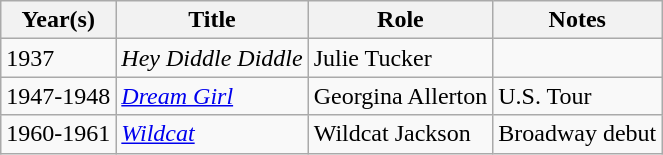<table class="wikitable">
<tr>
<th>Year(s)</th>
<th>Title</th>
<th>Role</th>
<th>Notes</th>
</tr>
<tr>
<td>1937</td>
<td><em>Hey Diddle Diddle</em></td>
<td>Julie Tucker</td>
<td></td>
</tr>
<tr>
<td>1947-1948</td>
<td><a href='#'><em>Dream Girl</em></a></td>
<td>Georgina Allerton</td>
<td>U.S. Tour</td>
</tr>
<tr>
<td>1960-1961</td>
<td><a href='#'><em>Wildcat</em></a></td>
<td>Wildcat Jackson</td>
<td>Broadway debut</td>
</tr>
</table>
